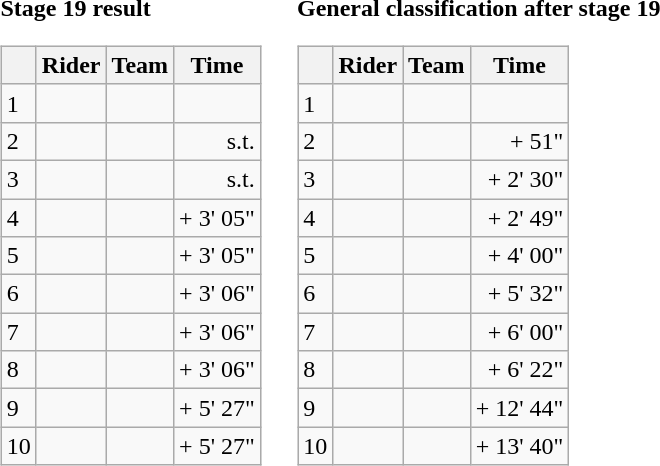<table>
<tr>
<td><strong>Stage 19 result</strong><br><table class="wikitable">
<tr>
<th></th>
<th>Rider</th>
<th>Team</th>
<th>Time</th>
</tr>
<tr>
<td>1</td>
<td></td>
<td></td>
<td align="right"></td>
</tr>
<tr>
<td>2</td>
<td></td>
<td></td>
<td align="right">s.t.</td>
</tr>
<tr>
<td>3</td>
<td></td>
<td></td>
<td align="right">s.t.</td>
</tr>
<tr>
<td>4</td>
<td></td>
<td></td>
<td align="right">+ 3' 05"</td>
</tr>
<tr>
<td>5</td>
<td></td>
<td></td>
<td align="right">+ 3' 05"</td>
</tr>
<tr>
<td>6</td>
<td> </td>
<td></td>
<td align="right">+ 3' 06"</td>
</tr>
<tr>
<td>7</td>
<td> </td>
<td></td>
<td align="right">+ 3' 06"</td>
</tr>
<tr>
<td>8</td>
<td></td>
<td></td>
<td align="right">+ 3' 06"</td>
</tr>
<tr>
<td>9</td>
<td></td>
<td></td>
<td align="right">+ 5' 27"</td>
</tr>
<tr>
<td>10</td>
<td></td>
<td></td>
<td align="right">+ 5' 27"</td>
</tr>
</table>
</td>
<td></td>
<td><strong>General classification after stage 19</strong><br><table class="wikitable">
<tr>
<th></th>
<th>Rider</th>
<th>Team</th>
<th>Time</th>
</tr>
<tr>
<td>1</td>
<td> </td>
<td></td>
<td align="right"></td>
</tr>
<tr>
<td>2</td>
<td></td>
<td></td>
<td align="right">+ 51"</td>
</tr>
<tr>
<td>3</td>
<td></td>
<td></td>
<td align="right">+ 2' 30"</td>
</tr>
<tr>
<td>4</td>
<td></td>
<td></td>
<td align="right">+ 2' 49"</td>
</tr>
<tr>
<td>5</td>
<td> </td>
<td></td>
<td align="right">+ 4' 00"</td>
</tr>
<tr>
<td>6</td>
<td></td>
<td></td>
<td align="right">+ 5' 32"</td>
</tr>
<tr>
<td>7</td>
<td> </td>
<td></td>
<td align="right">+ 6' 00"</td>
</tr>
<tr>
<td>8</td>
<td></td>
<td></td>
<td align="right">+ 6' 22"</td>
</tr>
<tr>
<td>9</td>
<td></td>
<td></td>
<td align="right">+ 12' 44"</td>
</tr>
<tr>
<td>10</td>
<td></td>
<td></td>
<td align="right">+ 13' 40"</td>
</tr>
</table>
</td>
</tr>
</table>
